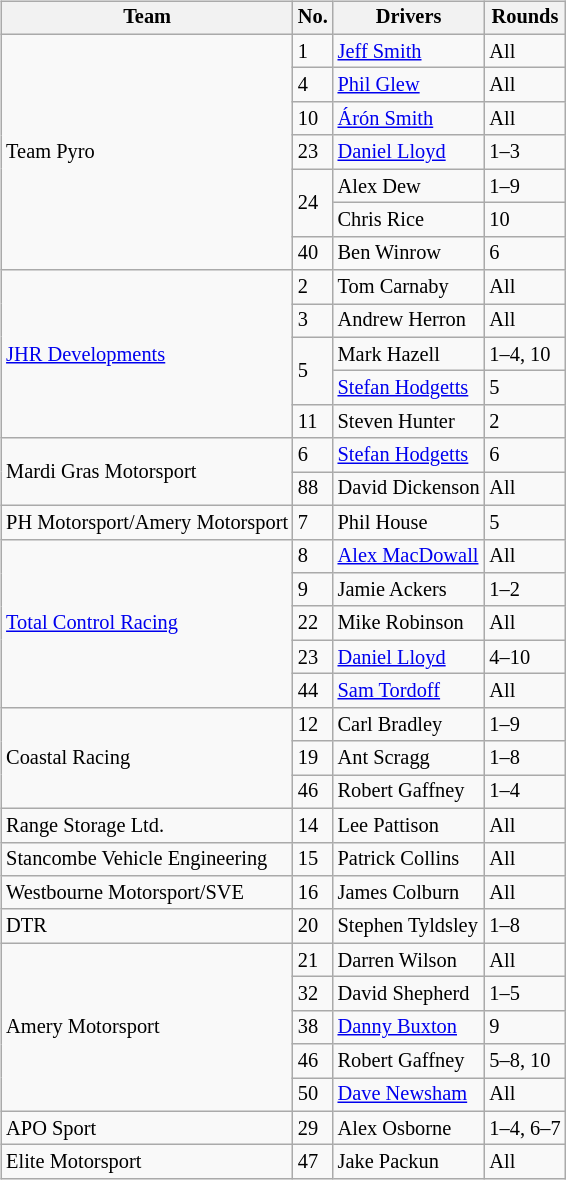<table>
<tr>
<td><br><table class="wikitable" style="font-size: 85%;">
<tr>
<th>Team</th>
<th>No.</th>
<th>Drivers</th>
<th>Rounds</th>
</tr>
<tr>
<td rowspan=7>Team Pyro</td>
<td>1</td>
<td> <a href='#'>Jeff Smith</a></td>
<td>All</td>
</tr>
<tr>
<td>4</td>
<td> <a href='#'>Phil Glew</a></td>
<td>All</td>
</tr>
<tr>
<td>10</td>
<td> <a href='#'>Árón Smith</a></td>
<td>All</td>
</tr>
<tr>
<td>23</td>
<td> <a href='#'>Daniel Lloyd</a></td>
<td>1–3</td>
</tr>
<tr>
<td rowspan=2>24</td>
<td> Alex Dew</td>
<td>1–9</td>
</tr>
<tr>
<td> Chris Rice</td>
<td>10</td>
</tr>
<tr>
<td>40</td>
<td> Ben Winrow</td>
<td>6</td>
</tr>
<tr>
<td rowspan=5><a href='#'>JHR Developments</a></td>
<td>2</td>
<td> Tom Carnaby</td>
<td>All</td>
</tr>
<tr>
<td>3</td>
<td> Andrew Herron</td>
<td>All</td>
</tr>
<tr>
<td rowspan=2>5</td>
<td> Mark Hazell</td>
<td>1–4, 10</td>
</tr>
<tr>
<td> <a href='#'>Stefan Hodgetts</a></td>
<td>5</td>
</tr>
<tr>
<td>11</td>
<td> Steven Hunter</td>
<td>2</td>
</tr>
<tr>
<td rowspan=2>Mardi Gras Motorsport</td>
<td>6</td>
<td> <a href='#'>Stefan Hodgetts</a></td>
<td>6</td>
</tr>
<tr>
<td>88</td>
<td> David Dickenson</td>
<td>All</td>
</tr>
<tr>
<td>PH Motorsport/Amery Motorsport</td>
<td>7</td>
<td> Phil House</td>
<td>5</td>
</tr>
<tr>
<td rowspan=5><a href='#'>Total Control Racing</a></td>
<td>8</td>
<td> <a href='#'>Alex MacDowall</a></td>
<td>All</td>
</tr>
<tr>
<td>9</td>
<td> Jamie Ackers</td>
<td>1–2</td>
</tr>
<tr>
<td>22</td>
<td> Mike Robinson</td>
<td>All</td>
</tr>
<tr>
<td>23</td>
<td> <a href='#'>Daniel Lloyd</a></td>
<td>4–10</td>
</tr>
<tr>
<td>44</td>
<td> <a href='#'>Sam Tordoff</a></td>
<td>All</td>
</tr>
<tr>
<td rowspan=3>Coastal Racing</td>
<td>12</td>
<td> Carl Bradley</td>
<td>1–9</td>
</tr>
<tr>
<td>19</td>
<td> Ant Scragg</td>
<td>1–8</td>
</tr>
<tr>
<td>46</td>
<td> Robert Gaffney</td>
<td>1–4</td>
</tr>
<tr>
<td>Range Storage Ltd.</td>
<td>14</td>
<td> Lee Pattison</td>
<td>All</td>
</tr>
<tr>
<td>Stancombe Vehicle Engineering</td>
<td>15</td>
<td> Patrick Collins</td>
<td>All</td>
</tr>
<tr>
<td>Westbourne Motorsport/SVE</td>
<td>16</td>
<td> James Colburn</td>
<td>All</td>
</tr>
<tr>
<td>DTR</td>
<td>20</td>
<td> Stephen Tyldsley</td>
<td>1–8</td>
</tr>
<tr>
<td rowspan=5>Amery Motorsport</td>
<td>21</td>
<td> Darren Wilson</td>
<td>All</td>
</tr>
<tr>
<td>32</td>
<td> David Shepherd</td>
<td>1–5</td>
</tr>
<tr>
<td>38</td>
<td> <a href='#'>Danny Buxton</a></td>
<td>9</td>
</tr>
<tr>
<td>46</td>
<td> Robert Gaffney</td>
<td>5–8, 10</td>
</tr>
<tr>
<td>50</td>
<td> <a href='#'>Dave Newsham</a></td>
<td>All</td>
</tr>
<tr>
<td>APO Sport</td>
<td>29</td>
<td> Alex Osborne</td>
<td>1–4, 6–7</td>
</tr>
<tr>
<td>Elite Motorsport</td>
<td>47</td>
<td> Jake Packun</td>
<td>All</td>
</tr>
</table>
</td>
</tr>
</table>
